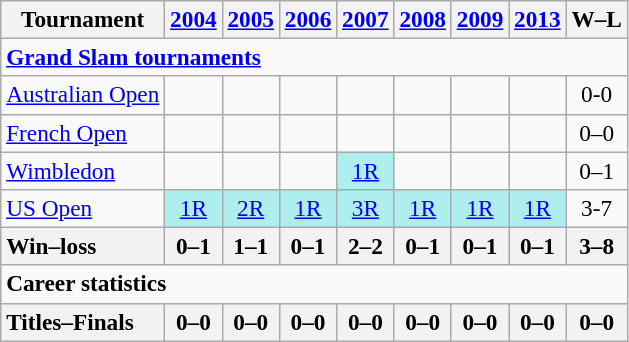<table class=wikitable style=text-align:center;font-size:97%>
<tr>
<th>Tournament</th>
<th><a href='#'>2004</a></th>
<th><a href='#'>2005</a></th>
<th><a href='#'>2006</a></th>
<th><a href='#'>2007</a></th>
<th><a href='#'>2008</a></th>
<th><a href='#'>2009</a></th>
<th><a href='#'>2013</a></th>
<th>W–L</th>
</tr>
<tr>
<td colspan=15 align=left><a href='#'><strong>Grand Slam tournaments</strong></a></td>
</tr>
<tr>
<td align=left><a href='#'>Australian Open</a></td>
<td></td>
<td></td>
<td></td>
<td></td>
<td></td>
<td></td>
<td></td>
<td>0-0</td>
</tr>
<tr>
<td align=left><a href='#'>French Open</a></td>
<td></td>
<td></td>
<td></td>
<td></td>
<td></td>
<td></td>
<td></td>
<td>0–0</td>
</tr>
<tr>
<td align=left><a href='#'>Wimbledon</a></td>
<td></td>
<td></td>
<td></td>
<td bgcolor=afeeee><a href='#'>1R</a></td>
<td></td>
<td></td>
<td></td>
<td>0–1</td>
</tr>
<tr>
<td align=left><a href='#'>US Open</a></td>
<td bgcolor=afeeee><a href='#'>1R</a></td>
<td bgcolor=afeeee><a href='#'>2R</a></td>
<td bgcolor=afeeee><a href='#'>1R</a></td>
<td bgcolor=afeeee><a href='#'>3R</a></td>
<td bgcolor=afeeee><a href='#'>1R</a></td>
<td bgcolor=afeeee><a href='#'>1R</a></td>
<td bgcolor=afeeee><a href='#'>1R</a></td>
<td>3-7</td>
</tr>
<tr>
<th style=text-align:left>Win–loss</th>
<th>0–1</th>
<th>1–1</th>
<th>0–1</th>
<th>2–2</th>
<th>0–1</th>
<th>0–1</th>
<th>0–1</th>
<th>3–8</th>
</tr>
<tr>
<td colspan=15 align=left><strong>Career statistics</strong></td>
</tr>
<tr>
<th style=text-align:left>Titles–Finals</th>
<th>0–0</th>
<th>0–0</th>
<th>0–0</th>
<th>0–0</th>
<th>0–0</th>
<th>0–0</th>
<th>0–0</th>
<th>0–0</th>
</tr>
</table>
